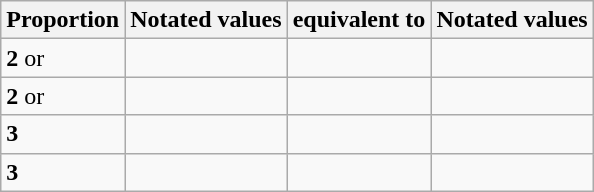<table class="wikitable skin-invert-image" style="float:right;clear:right;">
<tr>
<th scope="column">Proportion</th>
<th scope="column">Notated values</th>
<th scope="column">equivalent to</th>
<th scope="column">Notated values</th>
</tr>
<tr>
<td> <strong>2</strong> or </td>
<td> <br> </td>
<td></td>
<td> <br>   </td>
</tr>
<tr>
<td> <strong>2</strong> or  </td>
<td><br></td>
<td></td>
<td><br></td>
</tr>
<tr>
<td> <strong>3</strong></td>
<td><br> </td>
<td></td>
<td><br></td>
</tr>
<tr>
<td> <strong>3</strong></td>
<td> <br>  </td>
<td></td>
<td> <br></td>
</tr>
</table>
